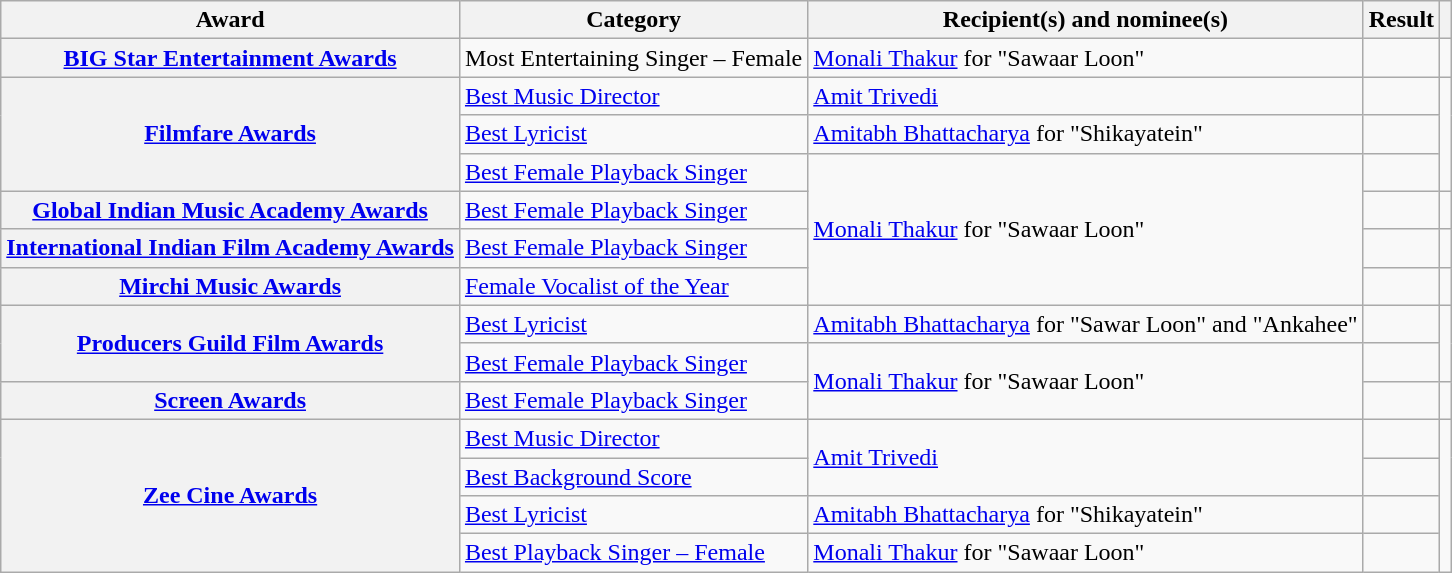<table class="wikitable plainrowheaders sortable">
<tr>
<th scope="col">Award</th>
<th scope="col">Category</th>
<th scope="col">Recipient(s) and nominee(s)</th>
<th scope="col">Result</th>
<th scope="col" class="unsortable"></th>
</tr>
<tr>
<th scope="row"><a href='#'>BIG Star Entertainment Awards</a></th>
<td>Most Entertaining Singer – Female</td>
<td><a href='#'>Monali Thakur</a> for "Sawaar Loon"</td>
<td></td>
<td align="center"></td>
</tr>
<tr>
<th scope="row" rowspan="3"><a href='#'>Filmfare Awards</a></th>
<td><a href='#'>Best Music Director</a></td>
<td><a href='#'>Amit Trivedi</a></td>
<td></td>
<td align="center" rowspan="3"><br></td>
</tr>
<tr>
<td><a href='#'>Best Lyricist</a></td>
<td><a href='#'>Amitabh Bhattacharya</a> for "Shikayatein"</td>
<td></td>
</tr>
<tr>
<td><a href='#'>Best Female Playback Singer</a></td>
<td rowspan="4"><a href='#'>Monali Thakur</a> for "Sawaar Loon"</td>
<td></td>
</tr>
<tr>
<th scope="row"><a href='#'>Global Indian Music Academy Awards</a></th>
<td><a href='#'>Best Female Playback Singer</a></td>
<td></td>
<td align="center"></td>
</tr>
<tr>
<th scope="row"><a href='#'>International Indian Film Academy Awards</a></th>
<td><a href='#'>Best Female Playback Singer</a></td>
<td></td>
<td align="center"></td>
</tr>
<tr>
<th scope="row"><a href='#'>Mirchi Music Awards</a></th>
<td><a href='#'>Female Vocalist of the Year</a></td>
<td></td>
<td align="center"></td>
</tr>
<tr>
<th scope="row" rowspan="2"><a href='#'>Producers Guild Film Awards</a></th>
<td><a href='#'>Best Lyricist</a></td>
<td><a href='#'>Amitabh Bhattacharya</a> for "Sawar Loon" and "Ankahee"</td>
<td></td>
<td align="center" rowspan="2"></td>
</tr>
<tr>
<td><a href='#'>Best Female Playback Singer</a></td>
<td rowspan="2"><a href='#'>Monali Thakur</a> for "Sawaar Loon"</td>
<td></td>
</tr>
<tr>
<th scope="row"><a href='#'>Screen Awards</a></th>
<td><a href='#'>Best Female Playback Singer</a></td>
<td></td>
<td align="center"></td>
</tr>
<tr>
<th scope="row" rowspan="4"><a href='#'>Zee Cine Awards</a></th>
<td><a href='#'>Best Music Director</a></td>
<td rowspan="2"><a href='#'>Amit Trivedi</a></td>
<td></td>
<td align="center" rowspan="4"></td>
</tr>
<tr>
<td><a href='#'>Best Background Score</a></td>
<td></td>
</tr>
<tr>
<td><a href='#'>Best Lyricist</a></td>
<td><a href='#'>Amitabh Bhattacharya</a> for "Shikayatein"</td>
<td></td>
</tr>
<tr>
<td><a href='#'>Best Playback Singer – Female</a></td>
<td><a href='#'>Monali Thakur</a> for "Sawaar Loon"</td>
<td></td>
</tr>
</table>
